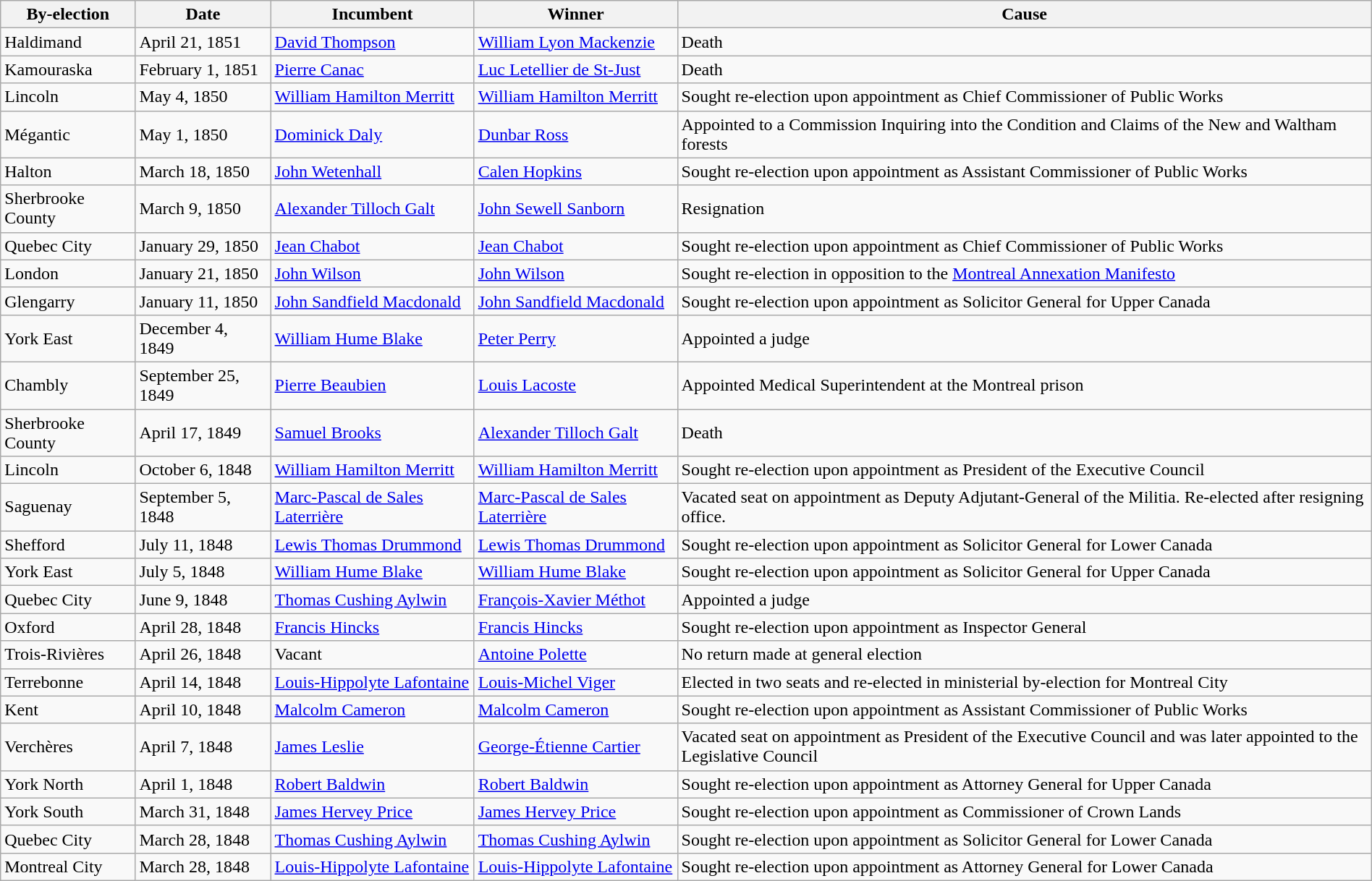<table class=wikitable style="width:100%">
<tr>
<th>By-election</th>
<th>Date</th>
<th>Incumbent</th>
<th>Winner</th>
<th>Cause</th>
</tr>
<tr>
<td>Haldimand</td>
<td>April 21, 1851</td>
<td><a href='#'>David Thompson</a></td>
<td><a href='#'>William Lyon Mackenzie</a></td>
<td>Death</td>
</tr>
<tr>
<td>Kamouraska</td>
<td>February 1, 1851</td>
<td><a href='#'>Pierre Canac</a></td>
<td><a href='#'>Luc Letellier de St-Just</a></td>
<td>Death</td>
</tr>
<tr>
<td>Lincoln</td>
<td>May 4, 1850</td>
<td><a href='#'>William Hamilton Merritt</a></td>
<td><a href='#'>William Hamilton Merritt</a></td>
<td>Sought re-election upon appointment as Chief Commissioner of Public Works</td>
</tr>
<tr>
<td>Mégantic</td>
<td>May 1, 1850</td>
<td><a href='#'>Dominick Daly</a></td>
<td><a href='#'>Dunbar Ross</a></td>
<td>Appointed to a Commission Inquiring into the Condition and Claims of the New and Waltham forests</td>
</tr>
<tr>
<td>Halton</td>
<td>March 18, 1850</td>
<td><a href='#'>John Wetenhall</a></td>
<td><a href='#'>Calen Hopkins</a></td>
<td>Sought re-election upon appointment as Assistant Commissioner of Public Works</td>
</tr>
<tr>
<td>Sherbrooke County</td>
<td>March 9, 1850</td>
<td><a href='#'>Alexander Tilloch Galt</a></td>
<td><a href='#'>John Sewell Sanborn</a></td>
<td>Resignation</td>
</tr>
<tr>
<td>Quebec City</td>
<td>January 29, 1850</td>
<td><a href='#'>Jean Chabot</a></td>
<td><a href='#'>Jean Chabot</a></td>
<td>Sought re-election upon appointment as Chief Commissioner of Public Works</td>
</tr>
<tr>
<td>London</td>
<td>January 21, 1850</td>
<td><a href='#'>John Wilson</a></td>
<td><a href='#'>John Wilson</a></td>
<td>Sought re-election in opposition to the <a href='#'>Montreal Annexation Manifesto</a></td>
</tr>
<tr>
<td>Glengarry</td>
<td>January 11, 1850</td>
<td><a href='#'>John Sandfield Macdonald</a></td>
<td><a href='#'>John Sandfield Macdonald</a></td>
<td>Sought re-election upon appointment as Solicitor General for Upper Canada</td>
</tr>
<tr>
<td>York East</td>
<td>December 4, 1849</td>
<td><a href='#'>William Hume Blake</a></td>
<td><a href='#'>Peter Perry</a></td>
<td>Appointed a judge</td>
</tr>
<tr>
<td>Chambly</td>
<td>September 25, 1849</td>
<td><a href='#'>Pierre Beaubien</a></td>
<td><a href='#'>Louis Lacoste</a></td>
<td>Appointed Medical Superintendent at the Montreal prison</td>
</tr>
<tr>
<td>Sherbrooke County</td>
<td>April 17, 1849</td>
<td><a href='#'>Samuel Brooks</a></td>
<td><a href='#'>Alexander Tilloch Galt</a></td>
<td>Death</td>
</tr>
<tr>
<td>Lincoln</td>
<td>October 6, 1848</td>
<td><a href='#'>William Hamilton Merritt</a></td>
<td><a href='#'>William Hamilton Merritt</a></td>
<td>Sought re-election upon appointment as President of the Executive Council</td>
</tr>
<tr>
<td>Saguenay</td>
<td>September 5, 1848</td>
<td><a href='#'>Marc-Pascal de Sales Laterrière</a></td>
<td><a href='#'>Marc-Pascal de Sales Laterrière</a></td>
<td>Vacated seat on appointment as Deputy Adjutant-General of the Militia. Re-elected after resigning office.</td>
</tr>
<tr>
<td>Shefford</td>
<td>July 11, 1848</td>
<td><a href='#'>Lewis Thomas Drummond</a></td>
<td><a href='#'>Lewis Thomas Drummond</a></td>
<td>Sought re-election upon appointment as Solicitor General for Lower Canada</td>
</tr>
<tr>
<td>York East</td>
<td>July 5, 1848</td>
<td><a href='#'>William Hume Blake</a></td>
<td><a href='#'>William Hume Blake</a></td>
<td>Sought re-election upon appointment as Solicitor General for Upper Canada</td>
</tr>
<tr>
<td>Quebec City</td>
<td>June 9, 1848</td>
<td><a href='#'>Thomas Cushing Aylwin</a></td>
<td><a href='#'>François-Xavier Méthot</a></td>
<td>Appointed a judge</td>
</tr>
<tr>
<td>Oxford</td>
<td>April 28, 1848</td>
<td><a href='#'>Francis Hincks</a></td>
<td><a href='#'>Francis Hincks</a></td>
<td>Sought re-election upon appointment as Inspector General</td>
</tr>
<tr>
<td>Trois-Rivières</td>
<td>April 26, 1848</td>
<td>Vacant</td>
<td><a href='#'>Antoine Polette</a></td>
<td>No return made at general election</td>
</tr>
<tr>
<td>Terrebonne</td>
<td>April 14, 1848</td>
<td><a href='#'>Louis-Hippolyte Lafontaine</a></td>
<td><a href='#'>Louis-Michel Viger</a></td>
<td>Elected in two seats and re-elected in ministerial by-election for Montreal City</td>
</tr>
<tr>
<td>Kent</td>
<td>April 10, 1848</td>
<td><a href='#'>Malcolm Cameron</a></td>
<td><a href='#'>Malcolm Cameron</a></td>
<td>Sought re-election upon appointment as Assistant Commissioner of Public Works</td>
</tr>
<tr>
<td>Verchères</td>
<td>April 7, 1848</td>
<td><a href='#'>James Leslie</a></td>
<td><a href='#'>George-Étienne Cartier</a></td>
<td>Vacated seat on appointment as President of the Executive Council and was later appointed to the Legislative Council</td>
</tr>
<tr>
<td>York North</td>
<td>April 1, 1848</td>
<td><a href='#'>Robert Baldwin</a></td>
<td><a href='#'>Robert Baldwin</a></td>
<td>Sought re-election upon appointment as Attorney General for Upper Canada</td>
</tr>
<tr>
<td>York South</td>
<td>March 31, 1848</td>
<td><a href='#'>James Hervey Price</a></td>
<td><a href='#'>James Hervey Price</a></td>
<td>Sought re-election upon appointment as Commissioner of Crown Lands</td>
</tr>
<tr>
<td>Quebec City</td>
<td>March 28, 1848</td>
<td><a href='#'>Thomas Cushing Aylwin</a></td>
<td><a href='#'>Thomas Cushing Aylwin</a></td>
<td>Sought re-election upon appointment as Solicitor General for Lower Canada</td>
</tr>
<tr>
<td>Montreal City</td>
<td>March 28, 1848</td>
<td><a href='#'>Louis-Hippolyte Lafontaine</a></td>
<td><a href='#'>Louis-Hippolyte Lafontaine</a></td>
<td>Sought re-election upon appointment as Attorney General for Lower Canada</td>
</tr>
</table>
